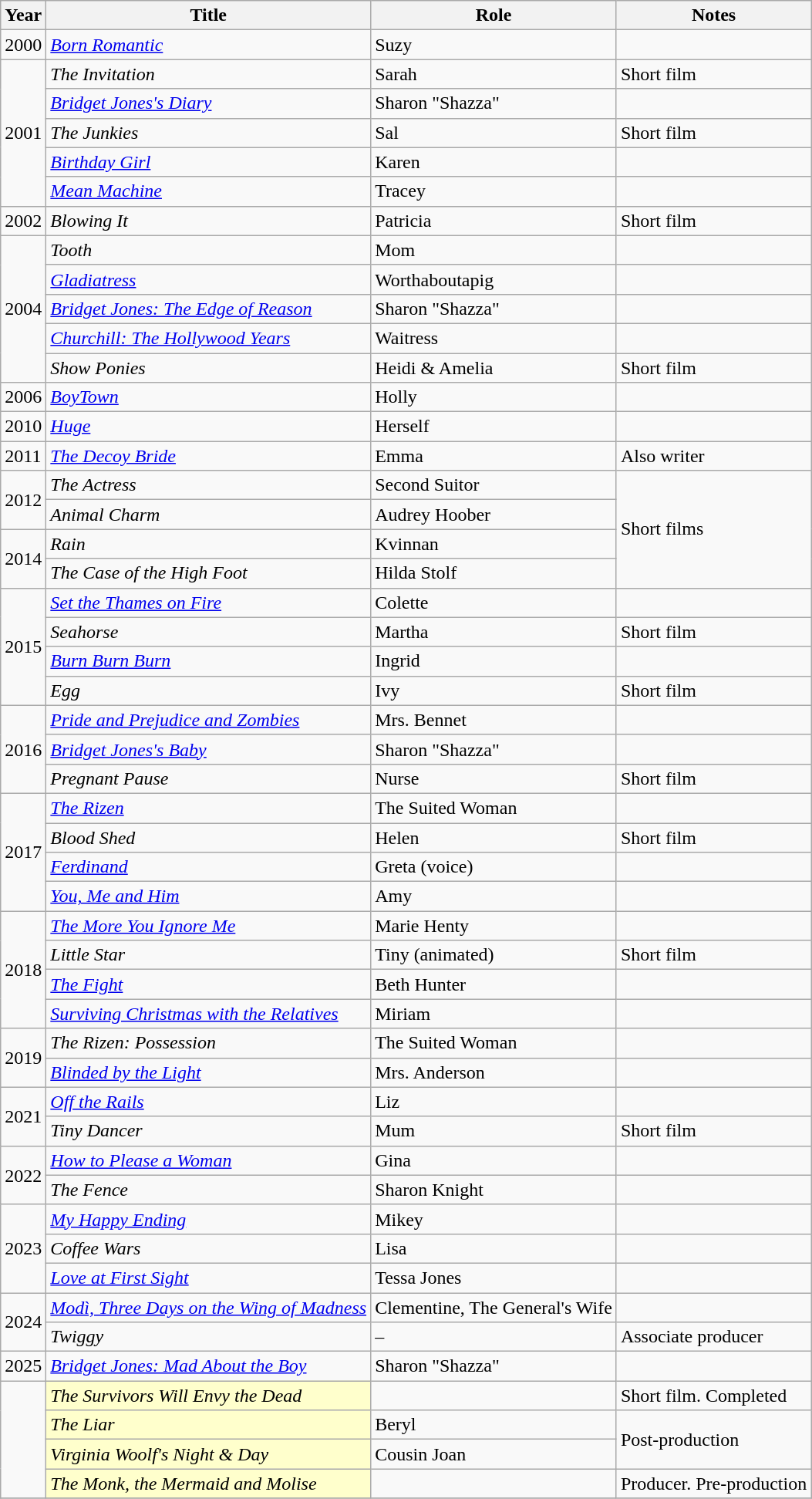<table class = "wikitable sortable">
<tr>
<th>Year</th>
<th>Title</th>
<th>Role</th>
<th class="unsortable">Notes</th>
</tr>
<tr>
<td>2000</td>
<td><em><a href='#'>Born Romantic</a></em></td>
<td>Suzy</td>
<td></td>
</tr>
<tr>
<td rowspan="5">2001</td>
<td><em>The Invitation</em></td>
<td>Sarah</td>
<td>Short film</td>
</tr>
<tr>
<td><em><a href='#'>Bridget Jones's Diary</a></em></td>
<td>Sharon "Shazza"</td>
<td></td>
</tr>
<tr>
<td><em>The Junkies</em></td>
<td>Sal</td>
<td>Short film</td>
</tr>
<tr>
<td><em><a href='#'>Birthday Girl</a></em></td>
<td>Karen</td>
<td></td>
</tr>
<tr>
<td><em><a href='#'>Mean Machine</a></em></td>
<td>Tracey</td>
<td></td>
</tr>
<tr>
<td>2002</td>
<td><em>Blowing It</em></td>
<td>Patricia</td>
<td>Short film</td>
</tr>
<tr>
<td rowspan="5">2004</td>
<td><em>Tooth</em></td>
<td>Mom</td>
<td></td>
</tr>
<tr>
<td><em><a href='#'>Gladiatress</a></em></td>
<td>Worthaboutapig</td>
<td></td>
</tr>
<tr>
<td><em><a href='#'>Bridget Jones: The Edge of Reason</a></em></td>
<td>Sharon "Shazza"</td>
<td></td>
</tr>
<tr>
<td><em><a href='#'>Churchill: The Hollywood Years</a></em></td>
<td>Waitress</td>
<td></td>
</tr>
<tr>
<td><em>Show Ponies</em></td>
<td>Heidi & Amelia</td>
<td>Short film</td>
</tr>
<tr>
<td>2006</td>
<td><em><a href='#'>BoyTown</a></em></td>
<td>Holly</td>
<td></td>
</tr>
<tr>
<td>2010</td>
<td><em><a href='#'>Huge</a></em></td>
<td>Herself</td>
<td></td>
</tr>
<tr>
<td>2011</td>
<td><em><a href='#'>The Decoy Bride</a></em></td>
<td>Emma</td>
<td>Also writer</td>
</tr>
<tr>
<td rowspan="2">2012</td>
<td><em>The Actress</em></td>
<td>Second Suitor</td>
<td rowspan="4">Short films</td>
</tr>
<tr>
<td><em>Animal Charm</em></td>
<td>Audrey Hoober</td>
</tr>
<tr>
<td rowspan="2">2014</td>
<td><em>Rain</em></td>
<td>Kvinnan</td>
</tr>
<tr>
<td><em>The Case of the High Foot</em></td>
<td>Hilda Stolf</td>
</tr>
<tr>
<td rowspan="4">2015</td>
<td><em><a href='#'>Set the Thames on Fire</a></em></td>
<td>Colette</td>
<td></td>
</tr>
<tr>
<td><em>Seahorse</em></td>
<td>Martha</td>
<td>Short film</td>
</tr>
<tr>
<td><em><a href='#'>Burn Burn Burn</a></em></td>
<td>Ingrid</td>
<td></td>
</tr>
<tr>
<td><em>Egg</em></td>
<td>Ivy</td>
<td>Short film</td>
</tr>
<tr>
<td rowspan="3">2016</td>
<td><em><a href='#'>Pride and Prejudice and Zombies</a></em></td>
<td>Mrs. Bennet</td>
<td></td>
</tr>
<tr>
<td><em><a href='#'>Bridget Jones's Baby</a></em></td>
<td>Sharon "Shazza"</td>
<td></td>
</tr>
<tr>
<td><em>Pregnant Pause</em></td>
<td>Nurse</td>
<td>Short film</td>
</tr>
<tr>
<td rowspan="4">2017</td>
<td><em><a href='#'>The Rizen</a></em></td>
<td>The Suited Woman</td>
<td></td>
</tr>
<tr>
<td><em>Blood Shed</em></td>
<td>Helen</td>
<td>Short film</td>
</tr>
<tr>
<td><em><a href='#'>Ferdinand</a></em></td>
<td>Greta (voice)</td>
<td></td>
</tr>
<tr>
<td><em><a href='#'>You, Me and Him</a></em></td>
<td>Amy</td>
<td></td>
</tr>
<tr>
<td rowspan="4">2018</td>
<td><em><a href='#'>The More You Ignore Me</a></em></td>
<td>Marie Henty</td>
<td></td>
</tr>
<tr>
<td><em>Little Star</em></td>
<td>Tiny (animated)</td>
<td>Short film</td>
</tr>
<tr>
<td><em><a href='#'>The Fight</a></em></td>
<td>Beth Hunter</td>
<td></td>
</tr>
<tr>
<td><em><a href='#'>Surviving Christmas with the Relatives</a></em></td>
<td>Miriam</td>
<td></td>
</tr>
<tr>
<td rowspan="2">2019</td>
<td><em>The Rizen: Possession</em></td>
<td>The Suited Woman</td>
<td></td>
</tr>
<tr>
<td><em><a href='#'>Blinded by the Light</a></em></td>
<td>Mrs. Anderson</td>
<td></td>
</tr>
<tr>
<td rowspan="2">2021</td>
<td><em><a href='#'>Off the Rails</a></em></td>
<td>Liz</td>
<td></td>
</tr>
<tr>
<td><em>Tiny Dancer</em></td>
<td>Mum</td>
<td>Short film</td>
</tr>
<tr>
<td rowspan="2">2022</td>
<td><em><a href='#'>How to Please a Woman</a></em></td>
<td>Gina</td>
<td></td>
</tr>
<tr>
<td><em>The Fence</em></td>
<td>Sharon Knight</td>
<td></td>
</tr>
<tr>
<td rowspan="3">2023</td>
<td><em><a href='#'>My Happy Ending</a></em></td>
<td>Mikey</td>
<td></td>
</tr>
<tr>
<td><em>Coffee Wars</em></td>
<td>Lisa</td>
<td></td>
</tr>
<tr>
<td><em><a href='#'>Love at First Sight</a></em></td>
<td>Tessa Jones</td>
<td></td>
</tr>
<tr>
<td rowspan="2">2024</td>
<td><em><a href='#'>Modì, Three Days on the Wing of Madness</a></em></td>
<td>Clementine, The General's Wife</td>
<td></td>
</tr>
<tr>
<td><em>Twiggy</em></td>
<td>–</td>
<td>Associate producer</td>
</tr>
<tr>
<td>2025</td>
<td><em><a href='#'>Bridget Jones: Mad About the Boy</a></em></td>
<td>Sharon "Shazza"</td>
<td></td>
</tr>
<tr>
<td rowspan="4"></td>
<td style="background:#FFFFCC;"> <em>The Survivors Will Envy the Dead</em></td>
<td></td>
<td>Short film. Completed</td>
</tr>
<tr>
<td style="background:#FFFFCC;"> <em>The Liar</em></td>
<td>Beryl</td>
<td rowspan="2">Post-production</td>
</tr>
<tr>
<td style="background:#FFFFCC;"> <em>Virginia Woolf's Night & Day</em></td>
<td>Cousin Joan</td>
</tr>
<tr>
<td style="background:#FFFFCC;"> <em>The Monk, the Mermaid and Molise</em></td>
<td></td>
<td>Producer. Pre-production</td>
</tr>
<tr>
</tr>
</table>
